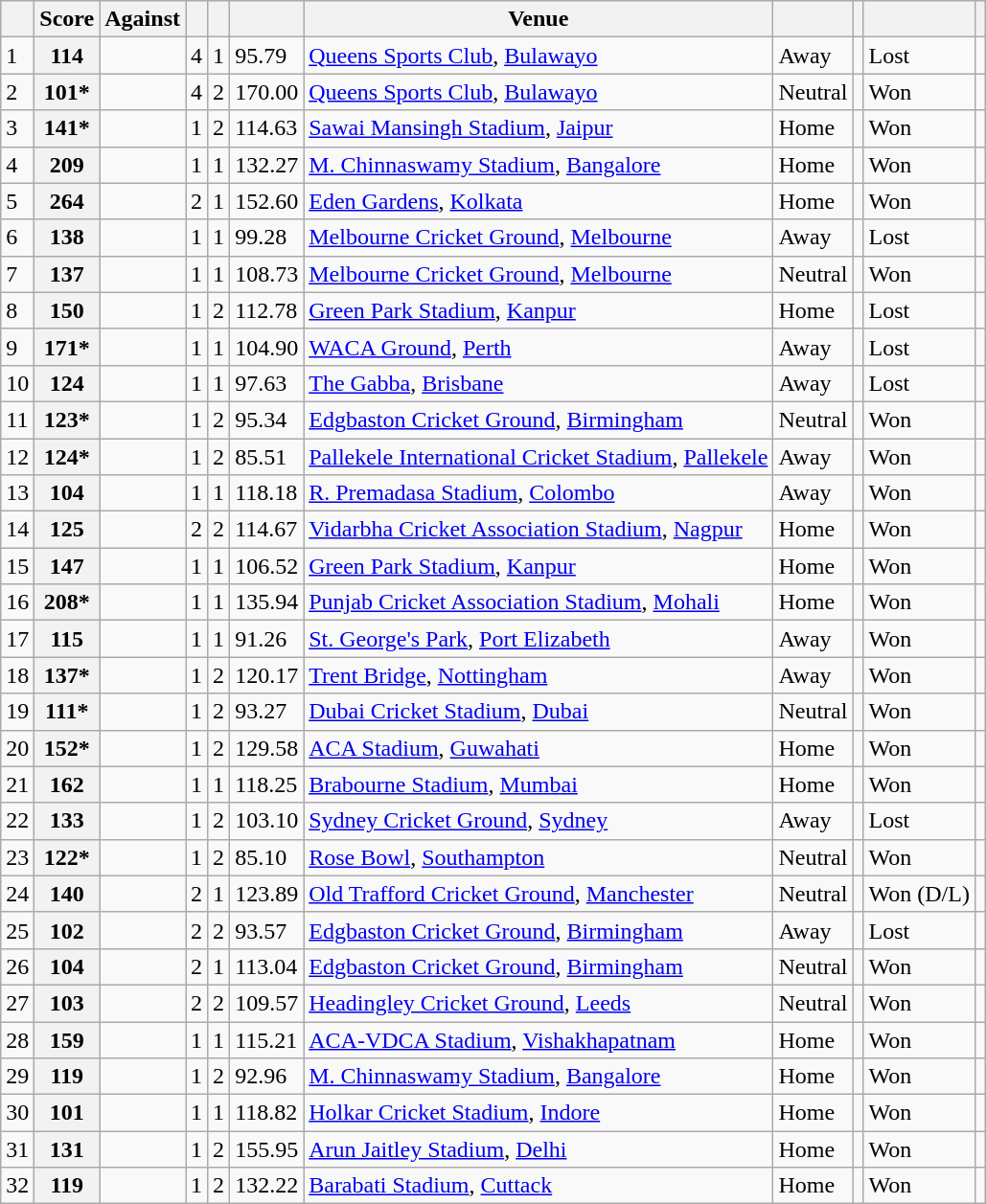<table class="wikitable sortable plainrowheaders">
<tr>
<th></th>
<th>Score</th>
<th>Against</th>
<th><a href='#'></a></th>
<th><a href='#'></a></th>
<th><a href='#'></a></th>
<th>Venue</th>
<th></th>
<th></th>
<th></th>
<th></th>
</tr>
<tr>
<td>1</td>
<th scope="row"> 114</th>
<td></td>
<td>4</td>
<td>1</td>
<td>95.79</td>
<td><a href='#'>Queens Sports Club</a>, <a href='#'>Bulawayo</a></td>
<td>Away</td>
<td></td>
<td>Lost</td>
<td></td>
</tr>
<tr>
<td>2</td>
<th scope="row"> 101* </th>
<td></td>
<td>4</td>
<td>2</td>
<td>170.00</td>
<td><a href='#'>Queens Sports Club</a>, <a href='#'>Bulawayo</a></td>
<td>Neutral</td>
<td></td>
<td>Won</td>
<td></td>
</tr>
<tr>
<td>3</td>
<th scope="row"> 141* </th>
<td></td>
<td>1</td>
<td>2</td>
<td>114.63</td>
<td><a href='#'>Sawai Mansingh Stadium</a>, <a href='#'>Jaipur</a></td>
<td>Home</td>
<td></td>
<td>Won</td>
<td></td>
</tr>
<tr>
<td>4</td>
<th scope="row"> 209 </th>
<td></td>
<td>1</td>
<td>1</td>
<td>132.27</td>
<td><a href='#'>M. Chinnaswamy Stadium</a>, <a href='#'>Bangalore</a></td>
<td>Home</td>
<td></td>
<td>Won</td>
<td></td>
</tr>
<tr>
<td>5</td>
<th scope="row"> 264 </th>
<td></td>
<td>2</td>
<td>1</td>
<td>152.60</td>
<td><a href='#'>Eden Gardens</a>, <a href='#'>Kolkata</a></td>
<td>Home</td>
<td></td>
<td>Won</td>
<td></td>
</tr>
<tr>
<td>6</td>
<th scope="row"> 138</th>
<td></td>
<td>1</td>
<td>1</td>
<td>99.28</td>
<td><a href='#'>Melbourne Cricket Ground</a>, <a href='#'>Melbourne</a></td>
<td>Away</td>
<td></td>
<td>Lost</td>
<td></td>
</tr>
<tr>
<td>7</td>
<th scope="row"> 137 </th>
<td></td>
<td>1</td>
<td>1</td>
<td>108.73</td>
<td><a href='#'>Melbourne Cricket Ground</a>, <a href='#'>Melbourne</a></td>
<td>Neutral</td>
<td></td>
<td>Won</td>
<td></td>
</tr>
<tr>
<td>8</td>
<th scope="row"> 150</th>
<td></td>
<td>1</td>
<td>2</td>
<td>112.78</td>
<td><a href='#'>Green Park Stadium</a>, <a href='#'>Kanpur</a></td>
<td>Home</td>
<td></td>
<td>Lost</td>
<td></td>
</tr>
<tr>
<td>9</td>
<th scope="row"> 171*</th>
<td></td>
<td>1</td>
<td>1</td>
<td>104.90</td>
<td><a href='#'>WACA Ground</a>, <a href='#'>Perth</a></td>
<td>Away</td>
<td></td>
<td>Lost</td>
<td></td>
</tr>
<tr>
<td>10</td>
<th scope="row"> 124 </th>
<td></td>
<td>1</td>
<td>1</td>
<td>97.63</td>
<td><a href='#'>The Gabba</a>, <a href='#'>Brisbane</a></td>
<td>Away</td>
<td></td>
<td>Lost</td>
<td></td>
</tr>
<tr>
<td>11</td>
<th scope="row"> 123* </th>
<td></td>
<td>1</td>
<td>2</td>
<td>95.34</td>
<td><a href='#'>Edgbaston Cricket Ground</a>, <a href='#'>Birmingham</a></td>
<td>Neutral</td>
<td></td>
<td>Won</td>
<td></td>
</tr>
<tr>
<td>12</td>
<th scope="row"> 124*</th>
<td></td>
<td>1</td>
<td>2</td>
<td>85.51</td>
<td><a href='#'>Pallekele International Cricket Stadium</a>, <a href='#'>Pallekele</a></td>
<td>Away</td>
<td></td>
<td>Won</td>
<td></td>
</tr>
<tr>
<td>13</td>
<th scope="row"> 104</th>
<td></td>
<td>1</td>
<td>1</td>
<td>118.18</td>
<td><a href='#'>R. Premadasa Stadium</a>, <a href='#'>Colombo</a></td>
<td>Away</td>
<td></td>
<td>Won</td>
<td></td>
</tr>
<tr>
<td>14</td>
<th scope="row"> 125 </th>
<td></td>
<td>2</td>
<td>2</td>
<td>114.67</td>
<td><a href='#'>Vidarbha Cricket Association Stadium</a>, <a href='#'>Nagpur</a></td>
<td>Home</td>
<td></td>
<td>Won</td>
<td></td>
</tr>
<tr>
<td>15</td>
<th scope="row"> 147 </th>
<td></td>
<td>1</td>
<td>1</td>
<td>106.52</td>
<td><a href='#'>Green Park Stadium</a>, <a href='#'>Kanpur</a></td>
<td>Home</td>
<td></td>
<td>Won</td>
<td></td>
</tr>
<tr>
<td>16</td>
<th scope="row"> 208*  </th>
<td></td>
<td>1</td>
<td>1</td>
<td>135.94</td>
<td><a href='#'>Punjab Cricket Association Stadium</a>, <a href='#'>Mohali</a></td>
<td>Home</td>
<td></td>
<td>Won</td>
<td></td>
</tr>
<tr>
<td>17</td>
<th scope="row"> 115 </th>
<td></td>
<td>1</td>
<td>1</td>
<td>91.26</td>
<td><a href='#'>St. George's Park</a>, <a href='#'>Port Elizabeth</a></td>
<td>Away</td>
<td></td>
<td>Won</td>
<td></td>
</tr>
<tr>
<td>18</td>
<th scope="row"> 137*</th>
<td></td>
<td>1</td>
<td>2</td>
<td>120.17</td>
<td><a href='#'>Trent Bridge</a>, <a href='#'>Nottingham</a></td>
<td>Away</td>
<td></td>
<td>Won</td>
<td></td>
</tr>
<tr>
<td>19</td>
<th scope="row"> 111* </th>
<td></td>
<td>1</td>
<td>2</td>
<td>93.27</td>
<td><a href='#'>Dubai Cricket Stadium</a>, <a href='#'>Dubai</a></td>
<td>Neutral</td>
<td></td>
<td>Won</td>
<td></td>
</tr>
<tr>
<td>20</td>
<th scope="row"> 152*</th>
<td></td>
<td>1</td>
<td>2</td>
<td>129.58</td>
<td><a href='#'>ACA Stadium</a>, <a href='#'>Guwahati</a></td>
<td>Home</td>
<td></td>
<td>Won</td>
<td></td>
</tr>
<tr>
<td>21</td>
<th scope="row"> 162 </th>
<td></td>
<td>1</td>
<td>1</td>
<td>118.25</td>
<td><a href='#'>Brabourne Stadium</a>, <a href='#'>Mumbai</a></td>
<td>Home</td>
<td></td>
<td>Won</td>
<td></td>
</tr>
<tr>
<td>22</td>
<th scope="row"> 133</th>
<td></td>
<td>1</td>
<td>2</td>
<td>103.10</td>
<td><a href='#'>Sydney Cricket Ground</a>, <a href='#'>Sydney</a></td>
<td>Away</td>
<td></td>
<td>Lost</td>
<td></td>
</tr>
<tr>
<td>23</td>
<th scope="row"> 122* </th>
<td></td>
<td>1</td>
<td>2</td>
<td>85.10</td>
<td><a href='#'>Rose Bowl</a>, <a href='#'>Southampton</a></td>
<td>Neutral</td>
<td></td>
<td>Won</td>
<td></td>
</tr>
<tr>
<td>24</td>
<th scope="row"> 140 </th>
<td></td>
<td>2</td>
<td>1</td>
<td>123.89</td>
<td><a href='#'>Old Trafford Cricket Ground</a>, <a href='#'>Manchester</a></td>
<td>Neutral</td>
<td></td>
<td>Won (D/L)</td>
<td></td>
</tr>
<tr>
<td>25</td>
<th scope="row"> 102</th>
<td></td>
<td>2</td>
<td>2</td>
<td>93.57</td>
<td><a href='#'>Edgbaston Cricket Ground</a>, <a href='#'>Birmingham</a></td>
<td>Away</td>
<td></td>
<td>Lost</td>
<td></td>
</tr>
<tr>
<td>26</td>
<th scope="row"> 104 </th>
<td></td>
<td>2</td>
<td>1</td>
<td>113.04</td>
<td><a href='#'>Edgbaston Cricket Ground</a>, <a href='#'>Birmingham</a></td>
<td>Neutral</td>
<td></td>
<td>Won</td>
<td></td>
</tr>
<tr>
<td>27</td>
<th scope="row"> 103 </th>
<td></td>
<td>2</td>
<td>2</td>
<td>109.57</td>
<td><a href='#'>Headingley Cricket Ground</a>, <a href='#'>Leeds</a></td>
<td>Neutral</td>
<td></td>
<td>Won</td>
<td></td>
</tr>
<tr>
<td>28</td>
<th scope="row"> 159 </th>
<td></td>
<td>1</td>
<td>1</td>
<td>115.21</td>
<td><a href='#'>ACA-VDCA Stadium</a>, <a href='#'>Vishakhapatnam</a></td>
<td>Home</td>
<td></td>
<td>Won</td>
<td></td>
</tr>
<tr>
<td>29</td>
<th scope="row"> 119 </th>
<td></td>
<td>1</td>
<td>2</td>
<td>92.96</td>
<td><a href='#'>M. Chinnaswamy Stadium</a>, <a href='#'>Bangalore</a></td>
<td>Home</td>
<td></td>
<td>Won</td>
<td></td>
</tr>
<tr>
<td>30</td>
<th scope="row"> 101 </th>
<td></td>
<td>1</td>
<td>1</td>
<td>118.82</td>
<td><a href='#'>Holkar Cricket Stadium</a>, <a href='#'>Indore</a></td>
<td>Home</td>
<td></td>
<td>Won</td>
<td></td>
</tr>
<tr>
<td>31</td>
<th scope="row"> 131  </th>
<td></td>
<td>1</td>
<td>2</td>
<td>155.95</td>
<td><a href='#'>Arun Jaitley Stadium</a>, <a href='#'>Delhi</a></td>
<td>Home</td>
<td></td>
<td>Won</td>
<td></td>
</tr>
<tr>
<td>32</td>
<th scope="row"> 119  </th>
<td></td>
<td>1</td>
<td>2</td>
<td>132.22</td>
<td><a href='#'>Barabati Stadium</a>, <a href='#'>Cuttack</a></td>
<td>Home</td>
<td></td>
<td>Won</td>
<td></td>
</tr>
</table>
